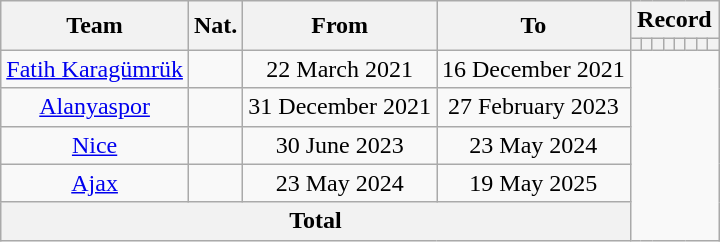<table class="wikitable" style="text-align: center">
<tr>
<th rowspan="2">Team</th>
<th rowspan="2">Nat.</th>
<th rowspan="2">From</th>
<th rowspan="2">To</th>
<th colspan="8">Record</th>
</tr>
<tr>
<th></th>
<th></th>
<th></th>
<th></th>
<th></th>
<th></th>
<th></th>
<th></th>
</tr>
<tr>
<td align="center"><a href='#'>Fatih Karagümrük</a></td>
<td></td>
<td align="center">22 March 2021</td>
<td align="center">16 December 2021<br></td>
</tr>
<tr>
<td align="center"><a href='#'>Alanyaspor</a></td>
<td></td>
<td align="center">31 December 2021</td>
<td align="center">27 February 2023<br></td>
</tr>
<tr>
<td align="center"><a href='#'>Nice</a></td>
<td></td>
<td align="center">30 June 2023</td>
<td align="center">23 May 2024<br></td>
</tr>
<tr>
<td align=center"><a href='#'>Ajax</a></td>
<td></td>
<td align="center">23 May 2024</td>
<td align="center">19 May 2025<br></td>
</tr>
<tr>
<th colspan="4">Total<br></th>
</tr>
</table>
